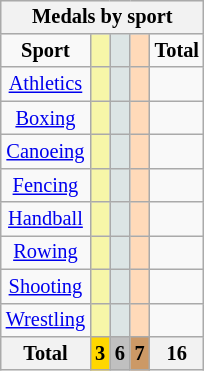<table class="wikitable" style="font-size:85%; float: right;">
<tr style="background:#efefef;">
<th colspan=5><strong>Medals by sport</strong></th>
</tr>
<tr align=center>
<td><strong>Sport</strong></td>
<td bgcolor=#f7f6a8></td>
<td bgcolor=#dce5e5></td>
<td bgcolor=#ffdab9></td>
<td><strong>Total</strong></td>
</tr>
<tr align=center>
<td><a href='#'>Athletics</a></td>
<td style="background:#F7F6A8;"></td>
<td style="background:#DCE5E5;"></td>
<td style="background:#FFDAB9;"></td>
<td></td>
</tr>
<tr align=center>
<td><a href='#'>Boxing</a></td>
<td style="background:#F7F6A8;"></td>
<td style="background:#DCE5E5;"></td>
<td style="background:#FFDAB9;"></td>
<td></td>
</tr>
<tr align=center>
<td><a href='#'>Canoeing</a></td>
<td style="background:#F7F6A8;"></td>
<td style="background:#DCE5E5;"></td>
<td style="background:#FFDAB9;"></td>
<td></td>
</tr>
<tr align=center>
<td><a href='#'>Fencing</a></td>
<td style="background:#F7F6A8;"></td>
<td style="background:#DCE5E5;"></td>
<td style="background:#FFDAB9;"></td>
<td></td>
</tr>
<tr align=center>
<td><a href='#'>Handball</a></td>
<td style="background:#F7F6A8;"></td>
<td style="background:#DCE5E5;"></td>
<td style="background:#FFDAB9;"></td>
<td></td>
</tr>
<tr align=center>
<td><a href='#'>Rowing</a></td>
<td style="background:#F7F6A8;"></td>
<td style="background:#DCE5E5;"></td>
<td style="background:#FFDAB9;"></td>
<td></td>
</tr>
<tr align=center>
<td><a href='#'>Shooting</a></td>
<td style="background:#F7F6A8;"></td>
<td style="background:#DCE5E5;"></td>
<td style="background:#FFDAB9;"></td>
<td></td>
</tr>
<tr align=center>
<td><a href='#'>Wrestling</a></td>
<td style="background:#F7F6A8;"></td>
<td style="background:#DCE5E5;"></td>
<td style="background:#FFDAB9;"></td>
<td></td>
</tr>
<tr align=center>
<th><strong>Total</strong></th>
<th style="background:gold;"><strong>3</strong></th>
<th style="background:silver;"><strong>6</strong></th>
<th style="background:#c96;"><strong>7</strong></th>
<th><strong>16</strong></th>
</tr>
</table>
